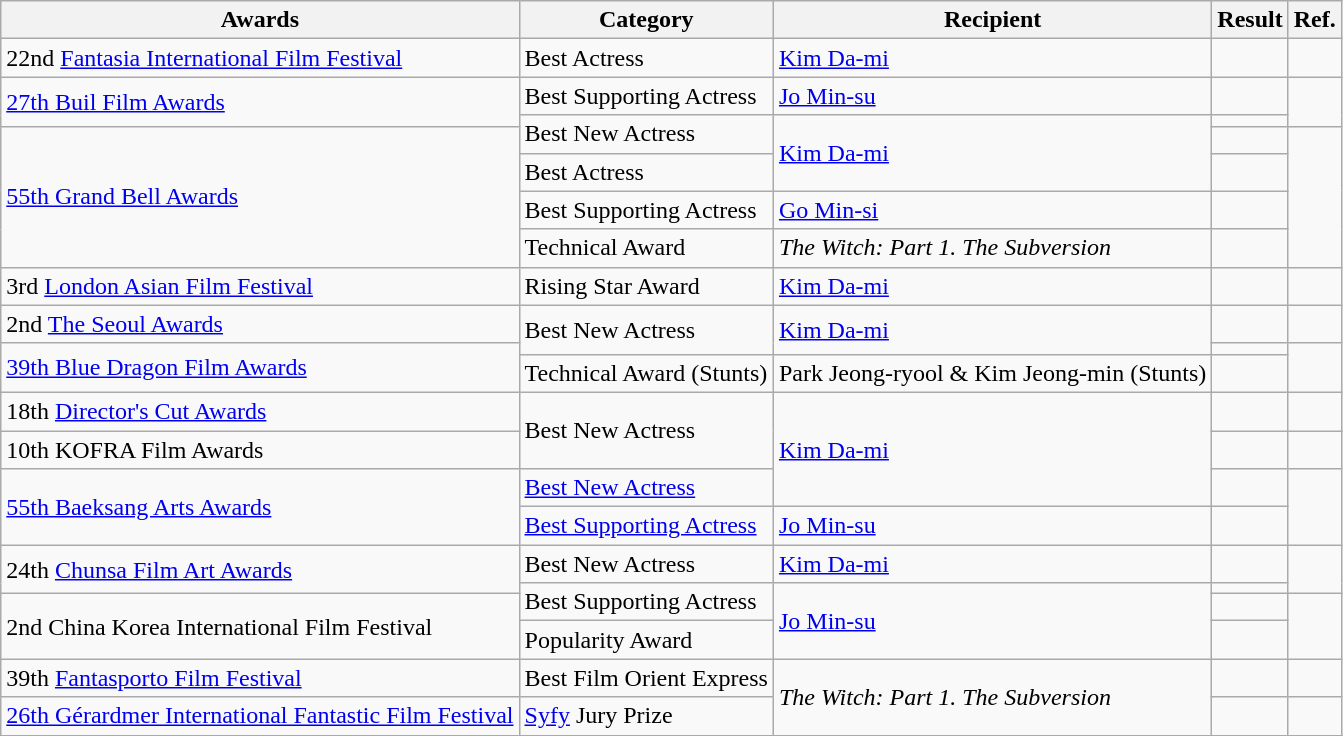<table class="wikitable sortable">
<tr>
<th>Awards</th>
<th>Category</th>
<th>Recipient</th>
<th>Result</th>
<th>Ref.</th>
</tr>
<tr>
<td>22nd <a href='#'>Fantasia International Film Festival</a></td>
<td>Best Actress</td>
<td><a href='#'>Kim Da-mi</a></td>
<td></td>
<td></td>
</tr>
<tr>
<td rowspan=2><a href='#'>27th Buil Film Awards</a></td>
<td>Best Supporting Actress</td>
<td><a href='#'>Jo Min-su</a></td>
<td></td>
<td rowspan=2></td>
</tr>
<tr>
<td rowspan=2>Best New Actress</td>
<td rowspan=3><a href='#'>Kim Da-mi</a></td>
<td></td>
</tr>
<tr>
<td rowspan=4><a href='#'>55th Grand Bell Awards</a></td>
<td></td>
<td rowspan=4></td>
</tr>
<tr>
<td>Best Actress</td>
<td></td>
</tr>
<tr>
<td>Best Supporting Actress</td>
<td><a href='#'>Go Min-si</a></td>
<td></td>
</tr>
<tr>
<td>Technical Award</td>
<td><em>The Witch: Part 1. The Subversion</em></td>
<td></td>
</tr>
<tr>
<td>3rd <a href='#'>London Asian Film Festival</a></td>
<td>Rising Star Award</td>
<td><a href='#'>Kim Da-mi</a></td>
<td></td>
<td></td>
</tr>
<tr>
<td>2nd <a href='#'>The Seoul Awards</a></td>
<td rowspan=2>Best New Actress</td>
<td rowspan=2><a href='#'>Kim Da-mi</a></td>
<td></td>
<td></td>
</tr>
<tr>
<td rowspan=2><a href='#'>39th Blue Dragon Film Awards</a></td>
<td></td>
<td rowspan=2></td>
</tr>
<tr>
<td>Technical Award (Stunts)</td>
<td>Park Jeong-ryool & Kim Jeong-min (Stunts)</td>
<td></td>
</tr>
<tr>
<td>18th <a href='#'>Director's Cut Awards</a></td>
<td rowspan=2>Best New Actress</td>
<td rowspan=3><a href='#'>Kim Da-mi</a></td>
<td></td>
<td></td>
</tr>
<tr>
<td>10th KOFRA Film Awards</td>
<td></td>
<td></td>
</tr>
<tr>
<td rowspan=2><a href='#'>55th Baeksang Arts Awards</a></td>
<td><a href='#'>Best New Actress</a></td>
<td></td>
<td rowspan=2></td>
</tr>
<tr>
<td><a href='#'>Best Supporting Actress</a></td>
<td><a href='#'>Jo Min-su</a></td>
<td></td>
</tr>
<tr>
<td rowspan=2>24th <a href='#'>Chunsa Film Art Awards</a></td>
<td>Best New Actress</td>
<td><a href='#'>Kim Da-mi</a></td>
<td></td>
<td rowspan=2></td>
</tr>
<tr>
<td rowspan=2>Best Supporting Actress</td>
<td rowspan=3><a href='#'>Jo Min-su</a></td>
<td></td>
</tr>
<tr>
<td rowspan=2>2nd China Korea International Film Festival</td>
<td></td>
<td rowspan=2></td>
</tr>
<tr>
<td>Popularity Award</td>
<td></td>
</tr>
<tr>
<td>39th <a href='#'>Fantasporto Film Festival</a></td>
<td>Best Film Orient Express</td>
<td rowspan=2><em>The Witch: Part 1. The Subversion</em></td>
<td></td>
<td></td>
</tr>
<tr>
<td><a href='#'>26th Gérardmer International Fantastic Film Festival</a></td>
<td><a href='#'>Syfy</a> Jury Prize</td>
<td></td>
<td></td>
</tr>
<tr>
</tr>
</table>
